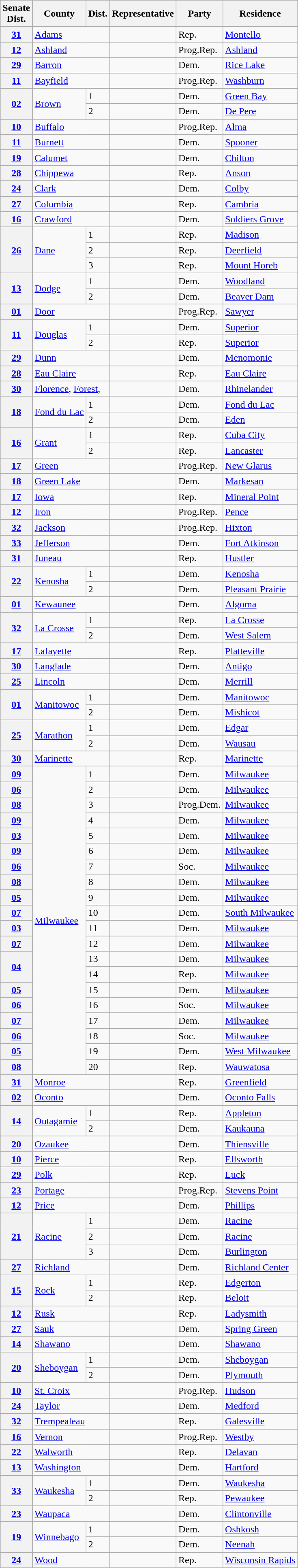<table class="wikitable sortable">
<tr>
<th>Senate<br>Dist.</th>
<th>County</th>
<th>Dist.</th>
<th>Representative</th>
<th>Party</th>
<th>Residence</th>
</tr>
<tr>
<th><a href='#'>31</a></th>
<td text-align="left" colspan="2"><a href='#'>Adams</a> </td>
<td></td>
<td>Rep.</td>
<td><a href='#'>Montello</a></td>
</tr>
<tr>
<th><a href='#'>12</a></th>
<td text-align="left" colspan="2"><a href='#'>Ashland</a></td>
<td></td>
<td>Prog.Rep.</td>
<td><a href='#'>Ashland</a></td>
</tr>
<tr>
<th><a href='#'>29</a></th>
<td text-align="left" colspan="2"><a href='#'>Barron</a></td>
<td></td>
<td>Dem.</td>
<td><a href='#'>Rice Lake</a></td>
</tr>
<tr>
<th><a href='#'>11</a></th>
<td text-align="left" colspan="2"><a href='#'>Bayfield</a></td>
<td></td>
<td>Prog.Rep.</td>
<td><a href='#'>Washburn</a></td>
</tr>
<tr>
<th rowspan="2"><a href='#'>02</a></th>
<td text-align="left" rowspan="2"><a href='#'>Brown</a></td>
<td>1</td>
<td></td>
<td>Dem.</td>
<td><a href='#'>Green Bay</a></td>
</tr>
<tr>
<td>2</td>
<td></td>
<td>Dem.</td>
<td><a href='#'>De Pere</a></td>
</tr>
<tr>
<th><a href='#'>10</a></th>
<td text-align="left" colspan="2"><a href='#'>Buffalo</a> </td>
<td></td>
<td>Prog.Rep.</td>
<td><a href='#'>Alma</a></td>
</tr>
<tr>
<th><a href='#'>11</a></th>
<td text-align="left" colspan="2"><a href='#'>Burnett</a> </td>
<td></td>
<td>Dem.</td>
<td><a href='#'>Spooner</a></td>
</tr>
<tr>
<th><a href='#'>19</a></th>
<td text-align="left" colspan="2"><a href='#'>Calumet</a></td>
<td></td>
<td>Dem.</td>
<td><a href='#'>Chilton</a></td>
</tr>
<tr>
<th><a href='#'>28</a></th>
<td text-align="left" colspan="2"><a href='#'>Chippewa</a></td>
<td></td>
<td>Rep.</td>
<td><a href='#'>Anson</a></td>
</tr>
<tr>
<th><a href='#'>24</a></th>
<td text-align="left" colspan="2"><a href='#'>Clark</a></td>
<td></td>
<td>Dem.</td>
<td><a href='#'>Colby</a></td>
</tr>
<tr>
<th><a href='#'>27</a></th>
<td text-align="left" colspan="2"><a href='#'>Columbia</a></td>
<td></td>
<td>Rep.</td>
<td><a href='#'>Cambria</a></td>
</tr>
<tr>
<th><a href='#'>16</a></th>
<td text-align="left" colspan="2"><a href='#'>Crawford</a></td>
<td></td>
<td>Dem.</td>
<td><a href='#'>Soldiers Grove</a></td>
</tr>
<tr>
<th rowspan="3"><a href='#'>26</a></th>
<td text-align="left" rowspan="3"><a href='#'>Dane</a></td>
<td>1</td>
<td></td>
<td>Rep.</td>
<td><a href='#'>Madison</a></td>
</tr>
<tr>
<td>2</td>
<td></td>
<td>Rep.</td>
<td><a href='#'>Deerfield</a></td>
</tr>
<tr>
<td>3</td>
<td></td>
<td>Rep.</td>
<td><a href='#'>Mount Horeb</a></td>
</tr>
<tr>
<th rowspan="2"><a href='#'>13</a></th>
<td text-align="left" rowspan="2"><a href='#'>Dodge</a></td>
<td>1</td>
<td></td>
<td>Dem.</td>
<td><a href='#'>Woodland</a></td>
</tr>
<tr>
<td>2</td>
<td></td>
<td>Dem.</td>
<td><a href='#'>Beaver Dam</a></td>
</tr>
<tr>
<th><a href='#'>01</a></th>
<td text-align="left" colspan="2"><a href='#'>Door</a></td>
<td></td>
<td>Prog.Rep.</td>
<td><a href='#'>Sawyer</a></td>
</tr>
<tr>
<th rowspan="2"><a href='#'>11</a></th>
<td text-align="left" rowspan="2"><a href='#'>Douglas</a></td>
<td>1</td>
<td></td>
<td>Dem.</td>
<td><a href='#'>Superior</a></td>
</tr>
<tr>
<td>2</td>
<td></td>
<td>Rep.</td>
<td><a href='#'>Superior</a></td>
</tr>
<tr>
<th><a href='#'>29</a></th>
<td text-align="left" colspan="2"><a href='#'>Dunn</a></td>
<td></td>
<td>Dem.</td>
<td><a href='#'>Menomonie</a></td>
</tr>
<tr>
<th><a href='#'>28</a></th>
<td text-align="left" colspan="2"><a href='#'>Eau Claire</a></td>
<td></td>
<td>Rep.</td>
<td><a href='#'>Eau Claire</a></td>
</tr>
<tr>
<th><a href='#'>30</a></th>
<td text-align="left" colspan="2"><a href='#'>Florence</a>, <a href='#'>Forest</a>, </td>
<td></td>
<td>Dem.</td>
<td><a href='#'>Rhinelander</a></td>
</tr>
<tr>
<th rowspan="2"><a href='#'>18</a></th>
<td text-align="left" rowspan="2"><a href='#'>Fond du Lac</a></td>
<td>1</td>
<td></td>
<td>Dem.</td>
<td><a href='#'>Fond du Lac</a></td>
</tr>
<tr>
<td>2</td>
<td></td>
<td>Dem.</td>
<td><a href='#'>Eden</a></td>
</tr>
<tr>
<th rowspan="2"><a href='#'>16</a></th>
<td text-align="left" rowspan="2"><a href='#'>Grant</a></td>
<td>1</td>
<td></td>
<td>Rep.</td>
<td><a href='#'>Cuba City</a></td>
</tr>
<tr>
<td>2</td>
<td></td>
<td>Rep.</td>
<td><a href='#'>Lancaster</a></td>
</tr>
<tr>
<th><a href='#'>17</a></th>
<td text-align="left" colspan="2"><a href='#'>Green</a></td>
<td></td>
<td>Prog.Rep.</td>
<td><a href='#'>New Glarus</a></td>
</tr>
<tr>
<th><a href='#'>18</a></th>
<td text-align="left" colspan="2"><a href='#'>Green Lake</a> </td>
<td></td>
<td>Dem.</td>
<td><a href='#'>Markesan</a></td>
</tr>
<tr>
<th><a href='#'>17</a></th>
<td text-align="left" colspan="2"><a href='#'>Iowa</a></td>
<td></td>
<td>Rep.</td>
<td><a href='#'>Mineral Point</a></td>
</tr>
<tr>
<th><a href='#'>12</a></th>
<td text-align="left" colspan="2"><a href='#'>Iron</a> </td>
<td></td>
<td>Prog.Rep.</td>
<td><a href='#'>Pence</a></td>
</tr>
<tr>
<th><a href='#'>32</a></th>
<td text-align="left" colspan="2"><a href='#'>Jackson</a></td>
<td></td>
<td>Prog.Rep.</td>
<td><a href='#'>Hixton</a></td>
</tr>
<tr>
<th><a href='#'>33</a></th>
<td text-align="left" colspan="2"><a href='#'>Jefferson</a></td>
<td></td>
<td>Dem.</td>
<td><a href='#'>Fort Atkinson</a></td>
</tr>
<tr>
<th><a href='#'>31</a></th>
<td text-align="left" colspan="2"><a href='#'>Juneau</a></td>
<td></td>
<td>Rep.</td>
<td><a href='#'>Hustler</a></td>
</tr>
<tr>
<th rowspan="2"><a href='#'>22</a></th>
<td text-align="left" rowspan="2"><a href='#'>Kenosha</a></td>
<td>1</td>
<td></td>
<td>Dem.</td>
<td><a href='#'>Kenosha</a></td>
</tr>
<tr>
<td>2</td>
<td></td>
<td>Dem.</td>
<td><a href='#'>Pleasant Prairie</a></td>
</tr>
<tr>
<th><a href='#'>01</a></th>
<td text-align="left" colspan="2"><a href='#'>Kewaunee</a></td>
<td></td>
<td>Dem.</td>
<td><a href='#'>Algoma</a></td>
</tr>
<tr>
<th rowspan="2"><a href='#'>32</a></th>
<td text-align="left" rowspan="2"><a href='#'>La Crosse</a></td>
<td>1</td>
<td></td>
<td>Rep.</td>
<td><a href='#'>La Crosse</a></td>
</tr>
<tr>
<td>2</td>
<td></td>
<td>Dem.</td>
<td><a href='#'>West Salem</a></td>
</tr>
<tr>
<th><a href='#'>17</a></th>
<td text-align="left" colspan="2"><a href='#'>Lafayette</a></td>
<td></td>
<td>Rep.</td>
<td><a href='#'>Platteville</a></td>
</tr>
<tr>
<th><a href='#'>30</a></th>
<td text-align="left" colspan="2"><a href='#'>Langlade</a></td>
<td></td>
<td>Dem.</td>
<td><a href='#'>Antigo</a></td>
</tr>
<tr>
<th><a href='#'>25</a></th>
<td text-align="left" colspan="2"><a href='#'>Lincoln</a></td>
<td></td>
<td>Dem.</td>
<td><a href='#'>Merrill</a></td>
</tr>
<tr>
<th rowspan="2"><a href='#'>01</a></th>
<td rowspan="2" text-align="left"><a href='#'>Manitowoc</a></td>
<td>1</td>
<td></td>
<td>Dem.</td>
<td><a href='#'>Manitowoc</a></td>
</tr>
<tr>
<td>2</td>
<td></td>
<td>Dem.</td>
<td><a href='#'>Mishicot</a></td>
</tr>
<tr>
<th rowspan="2"><a href='#'>25</a></th>
<td text-align="left" rowspan="2"><a href='#'>Marathon</a></td>
<td>1</td>
<td></td>
<td>Dem.</td>
<td><a href='#'>Edgar</a></td>
</tr>
<tr>
<td>2</td>
<td></td>
<td>Dem.</td>
<td><a href='#'>Wausau</a></td>
</tr>
<tr>
<th><a href='#'>30</a></th>
<td text-align="left" colspan="2"><a href='#'>Marinette</a></td>
<td></td>
<td>Rep.</td>
<td><a href='#'>Marinette</a></td>
</tr>
<tr>
<th><a href='#'>09</a></th>
<td text-align="left" rowspan="20"><a href='#'>Milwaukee</a></td>
<td>1</td>
<td></td>
<td>Dem.</td>
<td><a href='#'>Milwaukee</a></td>
</tr>
<tr>
<th><a href='#'>06</a></th>
<td>2</td>
<td></td>
<td>Dem.</td>
<td><a href='#'>Milwaukee</a></td>
</tr>
<tr>
<th><a href='#'>08</a></th>
<td>3</td>
<td></td>
<td>Prog.Dem.</td>
<td><a href='#'>Milwaukee</a></td>
</tr>
<tr>
<th><a href='#'>09</a></th>
<td>4</td>
<td></td>
<td>Dem.</td>
<td><a href='#'>Milwaukee</a></td>
</tr>
<tr>
<th><a href='#'>03</a></th>
<td>5</td>
<td></td>
<td>Dem.</td>
<td><a href='#'>Milwaukee</a></td>
</tr>
<tr>
<th><a href='#'>09</a></th>
<td>6</td>
<td></td>
<td>Dem.</td>
<td><a href='#'>Milwaukee</a></td>
</tr>
<tr>
<th><a href='#'>06</a></th>
<td>7</td>
<td></td>
<td>Soc.</td>
<td><a href='#'>Milwaukee</a></td>
</tr>
<tr>
<th><a href='#'>08</a></th>
<td>8</td>
<td></td>
<td>Dem.</td>
<td><a href='#'>Milwaukee</a></td>
</tr>
<tr>
<th><a href='#'>05</a></th>
<td>9</td>
<td></td>
<td>Dem.</td>
<td><a href='#'>Milwaukee</a></td>
</tr>
<tr>
<th><a href='#'>07</a></th>
<td>10</td>
<td></td>
<td>Dem.</td>
<td><a href='#'>South Milwaukee</a></td>
</tr>
<tr>
<th><a href='#'>03</a></th>
<td>11</td>
<td></td>
<td>Dem.</td>
<td><a href='#'>Milwaukee</a></td>
</tr>
<tr>
<th><a href='#'>07</a></th>
<td>12</td>
<td></td>
<td>Dem.</td>
<td><a href='#'>Milwaukee</a></td>
</tr>
<tr>
<th rowspan="2"><a href='#'>04</a></th>
<td>13</td>
<td></td>
<td>Dem.</td>
<td><a href='#'>Milwaukee</a></td>
</tr>
<tr>
<td>14</td>
<td></td>
<td>Rep.</td>
<td><a href='#'>Milwaukee</a></td>
</tr>
<tr>
<th><a href='#'>05</a></th>
<td>15</td>
<td></td>
<td>Dem.</td>
<td><a href='#'>Milwaukee</a></td>
</tr>
<tr>
<th><a href='#'>06</a></th>
<td>16</td>
<td></td>
<td>Soc.</td>
<td><a href='#'>Milwaukee</a></td>
</tr>
<tr>
<th><a href='#'>07</a></th>
<td>17</td>
<td></td>
<td>Dem.</td>
<td><a href='#'>Milwaukee</a></td>
</tr>
<tr>
<th><a href='#'>06</a></th>
<td>18</td>
<td></td>
<td>Soc.</td>
<td><a href='#'>Milwaukee</a></td>
</tr>
<tr>
<th><a href='#'>05</a></th>
<td>19</td>
<td></td>
<td>Dem.</td>
<td><a href='#'>West Milwaukee</a></td>
</tr>
<tr>
<th><a href='#'>08</a></th>
<td>20</td>
<td></td>
<td>Rep.</td>
<td><a href='#'>Wauwatosa</a></td>
</tr>
<tr>
<th><a href='#'>31</a></th>
<td text-align="left" colspan="2"><a href='#'>Monroe</a></td>
<td></td>
<td>Rep.</td>
<td><a href='#'>Greenfield</a></td>
</tr>
<tr>
<th><a href='#'>02</a></th>
<td text-align="left" colspan="2"><a href='#'>Oconto</a></td>
<td></td>
<td>Dem.</td>
<td><a href='#'>Oconto Falls</a></td>
</tr>
<tr>
<th rowspan="2"><a href='#'>14</a></th>
<td text-align="left" rowspan="2"><a href='#'>Outagamie</a></td>
<td>1</td>
<td></td>
<td>Rep.</td>
<td><a href='#'>Appleton</a></td>
</tr>
<tr>
<td>2</td>
<td></td>
<td>Dem.</td>
<td><a href='#'>Kaukauna</a></td>
</tr>
<tr>
<th><a href='#'>20</a></th>
<td text-align="left" colspan="2"><a href='#'>Ozaukee</a></td>
<td></td>
<td>Dem.</td>
<td><a href='#'>Thiensville</a></td>
</tr>
<tr>
<th><a href='#'>10</a></th>
<td text-align="left" colspan="2"><a href='#'>Pierce</a></td>
<td></td>
<td>Rep.</td>
<td><a href='#'>Ellsworth</a></td>
</tr>
<tr>
<th><a href='#'>29</a></th>
<td text-align="left" colspan="2"><a href='#'>Polk</a></td>
<td></td>
<td>Rep.</td>
<td><a href='#'>Luck</a></td>
</tr>
<tr>
<th><a href='#'>23</a></th>
<td text-align="left" colspan="2"><a href='#'>Portage</a></td>
<td></td>
<td>Prog.Rep.</td>
<td><a href='#'>Stevens Point</a></td>
</tr>
<tr>
<th><a href='#'>12</a></th>
<td text-align="left" colspan="2"><a href='#'>Price</a></td>
<td></td>
<td>Dem.</td>
<td><a href='#'>Phillips</a></td>
</tr>
<tr>
<th rowspan="3"><a href='#'>21</a></th>
<td text-align="left" rowspan="3"><a href='#'>Racine</a></td>
<td>1</td>
<td></td>
<td>Dem.</td>
<td><a href='#'>Racine</a></td>
</tr>
<tr>
<td>2</td>
<td></td>
<td>Dem.</td>
<td><a href='#'>Racine</a></td>
</tr>
<tr>
<td>3</td>
<td></td>
<td>Dem.</td>
<td><a href='#'>Burlington</a></td>
</tr>
<tr>
<th><a href='#'>27</a></th>
<td text-align="left" colspan="2"><a href='#'>Richland</a></td>
<td></td>
<td>Dem.</td>
<td><a href='#'>Richland Center</a></td>
</tr>
<tr>
<th rowspan="2"><a href='#'>15</a></th>
<td text-align="left" rowspan="2"><a href='#'>Rock</a></td>
<td>1</td>
<td></td>
<td>Rep.</td>
<td><a href='#'>Edgerton</a></td>
</tr>
<tr>
<td>2</td>
<td></td>
<td>Rep.</td>
<td><a href='#'>Beloit</a></td>
</tr>
<tr>
<th><a href='#'>12</a></th>
<td text-align="left" colspan="2"><a href='#'>Rusk</a> </td>
<td></td>
<td>Rep.</td>
<td><a href='#'>Ladysmith</a></td>
</tr>
<tr>
<th><a href='#'>27</a></th>
<td text-align="left" colspan="2"><a href='#'>Sauk</a></td>
<td></td>
<td>Dem.</td>
<td><a href='#'>Spring Green</a></td>
</tr>
<tr>
<th><a href='#'>14</a></th>
<td text-align="left" colspan="2"><a href='#'>Shawano</a></td>
<td></td>
<td>Dem.</td>
<td><a href='#'>Shawano</a></td>
</tr>
<tr>
<th rowspan="2"><a href='#'>20</a></th>
<td text-align="left" rowspan="2"><a href='#'>Sheboygan</a></td>
<td>1</td>
<td></td>
<td>Dem.</td>
<td><a href='#'>Sheboygan</a></td>
</tr>
<tr>
<td>2</td>
<td></td>
<td>Dem.</td>
<td><a href='#'>Plymouth</a></td>
</tr>
<tr>
<th><a href='#'>10</a></th>
<td text-align="left" colspan="2"><a href='#'>St. Croix</a></td>
<td></td>
<td>Prog.Rep.</td>
<td><a href='#'>Hudson</a></td>
</tr>
<tr>
<th><a href='#'>24</a></th>
<td text-align="left" colspan="2"><a href='#'>Taylor</a></td>
<td></td>
<td>Dem.</td>
<td><a href='#'>Medford</a></td>
</tr>
<tr>
<th><a href='#'>32</a></th>
<td text-align="left" colspan="2"><a href='#'>Trempealeau</a></td>
<td></td>
<td>Rep.</td>
<td><a href='#'>Galesville</a></td>
</tr>
<tr>
<th><a href='#'>16</a></th>
<td text-align="left" colspan="2"><a href='#'>Vernon</a></td>
<td></td>
<td>Prog.Rep.</td>
<td><a href='#'>Westby</a></td>
</tr>
<tr>
<th><a href='#'>22</a></th>
<td text-align="left" colspan="2"><a href='#'>Walworth</a></td>
<td></td>
<td>Rep.</td>
<td><a href='#'>Delavan</a></td>
</tr>
<tr>
<th><a href='#'>13</a></th>
<td text-align="left" colspan="2"><a href='#'>Washington</a></td>
<td></td>
<td>Dem.</td>
<td><a href='#'>Hartford</a></td>
</tr>
<tr>
<th rowspan="2"><a href='#'>33</a></th>
<td text-align="left" rowspan="2"><a href='#'>Waukesha</a></td>
<td>1</td>
<td></td>
<td>Dem.</td>
<td><a href='#'>Waukesha</a></td>
</tr>
<tr>
<td>2</td>
<td></td>
<td>Rep.</td>
<td><a href='#'>Pewaukee</a></td>
</tr>
<tr>
<th><a href='#'>23</a></th>
<td text-align="left" colspan="2"><a href='#'>Waupaca</a></td>
<td></td>
<td>Dem.</td>
<td><a href='#'>Clintonville</a></td>
</tr>
<tr>
<th rowspan="2"><a href='#'>19</a></th>
<td text-align="left" rowspan="2"><a href='#'>Winnebago</a></td>
<td>1</td>
<td></td>
<td>Dem.</td>
<td><a href='#'>Oshkosh</a></td>
</tr>
<tr>
<td>2</td>
<td></td>
<td>Dem.</td>
<td><a href='#'>Neenah</a></td>
</tr>
<tr>
<th><a href='#'>24</a></th>
<td text-align="left" colspan="2"><a href='#'>Wood</a></td>
<td></td>
<td>Rep.</td>
<td><a href='#'>Wisconsin Rapids</a></td>
</tr>
</table>
